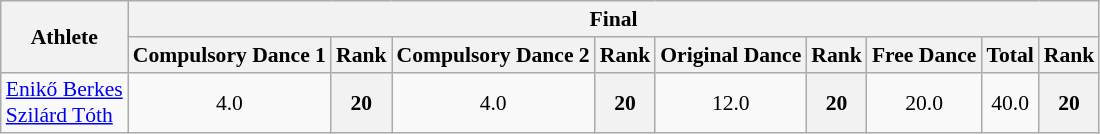<table class="wikitable" style="font-size:90%">
<tr>
<th rowspan="2">Athlete</th>
<th colspan="9">Final</th>
</tr>
<tr>
<th>Compulsory Dance 1</th>
<th>Rank</th>
<th>Compulsory Dance 2</th>
<th>Rank</th>
<th>Original Dance</th>
<th>Rank</th>
<th>Free Dance</th>
<th>Total</th>
<th>Rank</th>
</tr>
<tr>
<td><a href='#'>Enikő Berkes</a><br><a href='#'>Szilárd Tóth</a></td>
<td align="center">4.0</td>
<th align="center">20</th>
<td align="center">4.0</td>
<th align="center">20</th>
<td align="center">12.0</td>
<th align="center">20</th>
<td align="center">20.0</td>
<td align="center">40.0</td>
<th align="center">20</th>
</tr>
</table>
